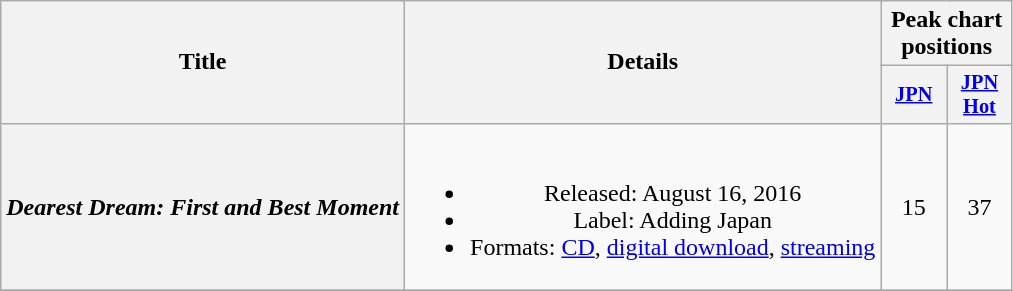<table class="wikitable plainrowheaders" style="text-align:center;">
<tr>
<th scope="col" rowspan="2">Title</th>
<th scope="col" rowspan="2">Details</th>
<th scope="col" colspan="2">Peak chart positions</th>
</tr>
<tr>
<th scope="col" style="width:2.75em;font-size:85%;"><a href='#'>JPN</a><br></th>
<th scope="col" style="width:2.75em;font-size:85%;"><a href='#'>JPN<br>Hot</a><br></th>
</tr>
<tr>
<th scope="row"><em>Dearest Dream: First and Best Moment</em></th>
<td><br><ul><li>Released: August 16, 2016</li><li>Label: Adding Japan</li><li>Formats: <a href='#'>CD</a>, <a href='#'>digital download</a>, <a href='#'>streaming</a></li></ul></td>
<td>15</td>
<td>37</td>
</tr>
<tr>
</tr>
</table>
